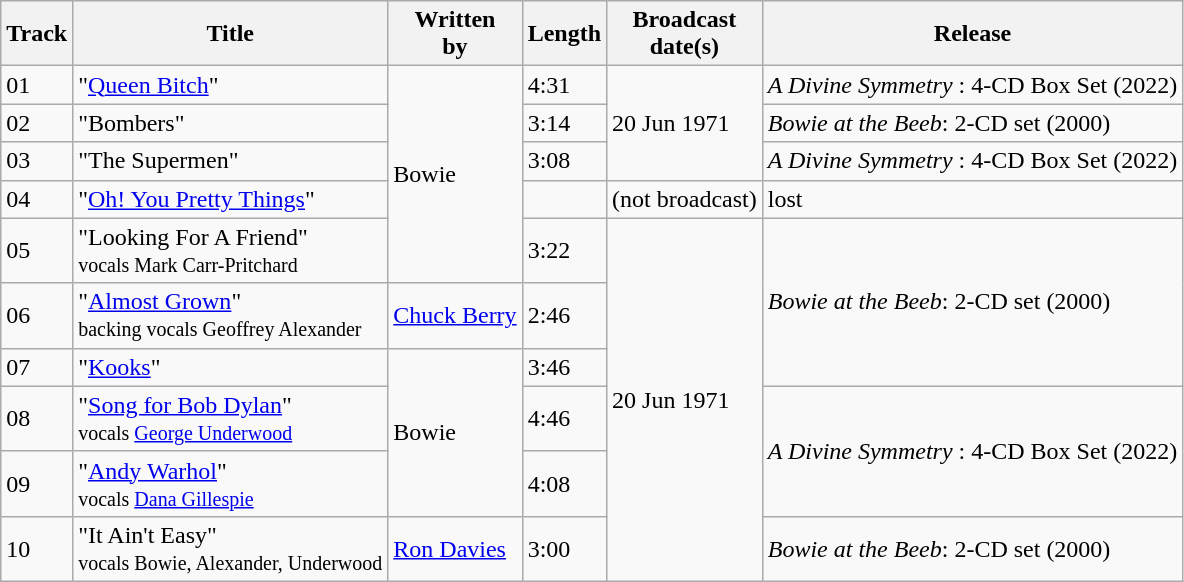<table class="wikitable">
<tr>
<th>Track</th>
<th>Title</th>
<th>Written<br> by</th>
<th>Length</th>
<th>Broadcast<br> date(s)</th>
<th>Release</th>
</tr>
<tr>
<td>01</td>
<td>"<a href='#'>Queen Bitch</a>"</td>
<td rowspan="5">Bowie</td>
<td>4:31</td>
<td rowspan="3">20 Jun 1971</td>
<td><em>A Divine Symmetry</em> : 4-CD Box Set (2022)</td>
</tr>
<tr>
<td>02</td>
<td>"Bombers"</td>
<td>3:14</td>
<td><em>Bowie at the Beeb</em>: 2-CD set (2000)</td>
</tr>
<tr>
<td>03</td>
<td>"The Supermen"</td>
<td>3:08</td>
<td><em>A Divine Symmetry</em> : 4-CD Box Set (2022)</td>
</tr>
<tr>
<td>04</td>
<td>"<a href='#'>Oh! You Pretty Things</a>"</td>
<td></td>
<td>(not broadcast)</td>
<td>lost</td>
</tr>
<tr>
<td>05</td>
<td>"Looking For A Friend"<br><small>vocals Mark Carr-Pritchard</small></td>
<td>3:22</td>
<td rowspan="6">20 Jun 1971</td>
<td rowspan="3"><em>Bowie at the Beeb</em>: 2-CD set (2000)</td>
</tr>
<tr>
<td>06</td>
<td>"<a href='#'>Almost Grown</a>"<br><small>backing vocals Geoffrey Alexander</small></td>
<td><a href='#'>Chuck Berry</a></td>
<td>2:46</td>
</tr>
<tr>
<td>07</td>
<td>"<a href='#'>Kooks</a>"</td>
<td rowspan="3">Bowie</td>
<td>3:46</td>
</tr>
<tr>
<td>08</td>
<td>"<a href='#'>Song for Bob Dylan</a>"<br><small>vocals <a href='#'>George Underwood</a></small></td>
<td>4:46</td>
<td rowspan="2"><em>A Divine Symmetry</em> : 4-CD Box Set (2022)</td>
</tr>
<tr>
<td>09</td>
<td>"<a href='#'>Andy Warhol</a>"<br><small>vocals <a href='#'>Dana Gillespie</a></small></td>
<td>4:08</td>
</tr>
<tr>
<td>10</td>
<td>"It Ain't Easy"<br><small>vocals Bowie, Alexander, Underwood</small></td>
<td><a href='#'>Ron Davies</a></td>
<td>3:00</td>
<td><em>Bowie at the Beeb</em>: 2-CD set (2000)</td>
</tr>
</table>
